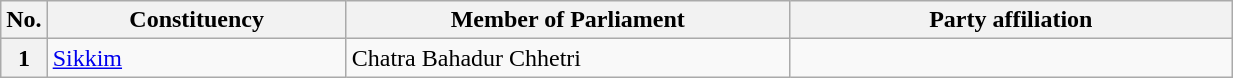<table class="wikitable">
<tr style="text-align:center;">
<th>No.</th>
<th style="width:12em">Constituency</th>
<th style="width:18em">Member of Parliament</th>
<th colspan="2" style="width:18em">Party affiliation</th>
</tr>
<tr>
<th>1</th>
<td><a href='#'>Sikkim</a></td>
<td>Chatra Bahadur Chhetri</td>
<td></td>
</tr>
</table>
